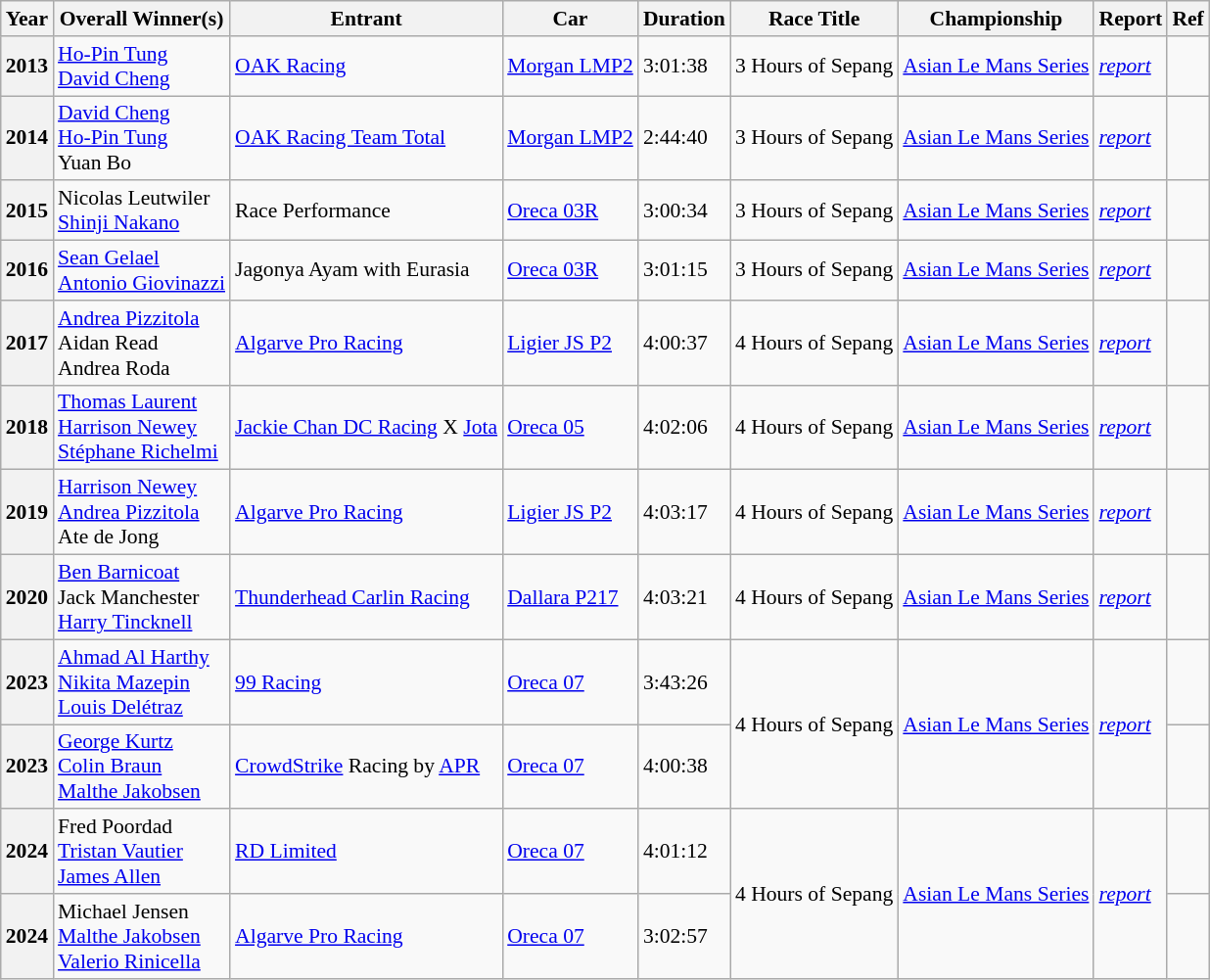<table class="wikitable" style="font-size: 90%;">
<tr>
<th>Year</th>
<th>Overall Winner(s)</th>
<th>Entrant</th>
<th>Car</th>
<th>Duration</th>
<th>Race Title</th>
<th>Championship</th>
<th>Report</th>
<th>Ref</th>
</tr>
<tr>
<th>2013</th>
<td> <a href='#'>Ho-Pin Tung</a><br> <a href='#'>David Cheng</a></td>
<td> <a href='#'>OAK Racing</a></td>
<td><a href='#'>Morgan LMP2</a></td>
<td>3:01:38</td>
<td>3 Hours of Sepang</td>
<td><a href='#'>Asian Le Mans Series</a></td>
<td><em><a href='#'>report</a></em></td>
<td></td>
</tr>
<tr>
<th>2014</th>
<td> <a href='#'>David Cheng</a><br> <a href='#'>Ho-Pin Tung</a><br> Yuan Bo</td>
<td> <a href='#'>OAK Racing Team Total</a></td>
<td><a href='#'>Morgan LMP2</a></td>
<td>2:44:40</td>
<td>3 Hours of Sepang</td>
<td><a href='#'>Asian Le Mans Series</a></td>
<td><em><a href='#'>report</a></em></td>
<td></td>
</tr>
<tr>
<th>2015</th>
<td> Nicolas Leutwiler<br> <a href='#'>Shinji Nakano</a></td>
<td> Race Performance</td>
<td><a href='#'>Oreca 03R</a></td>
<td>3:00:34</td>
<td>3 Hours of Sepang</td>
<td><a href='#'>Asian Le Mans Series</a></td>
<td><em><a href='#'>report</a></em></td>
<td></td>
</tr>
<tr>
<th>2016</th>
<td> <a href='#'>Sean Gelael</a><br> <a href='#'>Antonio Giovinazzi</a></td>
<td> Jagonya Ayam with Eurasia</td>
<td><a href='#'>Oreca 03R</a></td>
<td>3:01:15</td>
<td>3 Hours of Sepang</td>
<td><a href='#'>Asian Le Mans Series</a></td>
<td><em><a href='#'>report</a></em></td>
<td></td>
</tr>
<tr>
<th>2017</th>
<td> <a href='#'>Andrea Pizzitola</a><br> Aidan Read<br> Andrea Roda</td>
<td> <a href='#'>Algarve Pro Racing</a></td>
<td><a href='#'>Ligier JS P2</a></td>
<td>4:00:37</td>
<td>4 Hours of Sepang</td>
<td><a href='#'>Asian Le Mans Series</a></td>
<td><em><a href='#'>report</a></em></td>
<td></td>
</tr>
<tr>
<th>2018</th>
<td> <a href='#'>Thomas Laurent</a><br> <a href='#'>Harrison Newey</a><br> <a href='#'>Stéphane Richelmi</a></td>
<td> <a href='#'>Jackie Chan DC Racing</a> X <a href='#'>Jota</a></td>
<td><a href='#'>Oreca 05</a></td>
<td>4:02:06</td>
<td>4 Hours of Sepang</td>
<td><a href='#'>Asian Le Mans Series</a></td>
<td><em><a href='#'>report</a></em></td>
<td></td>
</tr>
<tr>
<th>2019</th>
<td> <a href='#'>Harrison Newey</a><br> <a href='#'>Andrea Pizzitola</a><br> Ate de Jong</td>
<td> <a href='#'>Algarve Pro Racing</a></td>
<td><a href='#'>Ligier JS P2</a></td>
<td>4:03:17</td>
<td>4 Hours of Sepang</td>
<td><a href='#'>Asian Le Mans Series</a></td>
<td><em><a href='#'>report</a></em></td>
<td></td>
</tr>
<tr>
<th>2020</th>
<td> <a href='#'>Ben Barnicoat</a><br> Jack Manchester<br> <a href='#'>Harry Tincknell</a></td>
<td> <a href='#'>Thunderhead Carlin Racing</a></td>
<td><a href='#'>Dallara P217</a></td>
<td>4:03:21</td>
<td>4 Hours of Sepang</td>
<td><a href='#'>Asian Le Mans Series</a></td>
<td><em><a href='#'>report</a></em></td>
<td></td>
</tr>
<tr>
<th>2023<br></th>
<td> <a href='#'>Ahmad Al Harthy</a><br> <a href='#'>Nikita Mazepin</a><br> <a href='#'>Louis Delétraz</a></td>
<td> <a href='#'>99 Racing</a></td>
<td><a href='#'>Oreca 07</a></td>
<td>3:43:26</td>
<td rowspan="2">4 Hours of Sepang</td>
<td rowspan="2"><a href='#'>Asian Le Mans Series</a></td>
<td rowspan="2"><em><a href='#'>report</a></em></td>
<td></td>
</tr>
<tr>
<th>2023<br></th>
<td> <a href='#'>George Kurtz</a><br> <a href='#'>Colin Braun</a><br> <a href='#'>Malthe Jakobsen</a></td>
<td> <a href='#'>CrowdStrike</a> Racing by <a href='#'>APR</a></td>
<td><a href='#'>Oreca 07</a></td>
<td>4:00:38</td>
<td></td>
</tr>
<tr>
<th>2024<br></th>
<td> Fred Poordad<br> <a href='#'>Tristan Vautier</a><br> <a href='#'>James Allen</a></td>
<td> <a href='#'>RD Limited</a></td>
<td><a href='#'>Oreca 07</a></td>
<td>4:01:12</td>
<td rowspan="2">4 Hours of Sepang</td>
<td rowspan="2"><a href='#'>Asian Le Mans Series</a></td>
<td rowspan="2"><em><a href='#'>report</a></em></td>
<td></td>
</tr>
<tr>
<th>2024<br></th>
<td> Michael Jensen<br> <a href='#'>Malthe Jakobsen</a><br> <a href='#'>Valerio Rinicella</a></td>
<td> <a href='#'>Algarve Pro Racing</a></td>
<td><a href='#'>Oreca 07</a></td>
<td>3:02:57</td>
<td></td>
</tr>
</table>
